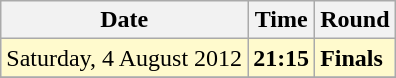<table class="wikitable">
<tr>
<th>Date</th>
<th>Time</th>
<th>Round</th>
</tr>
<tr>
<td style=background:lemonchiffon>Saturday, 4 August 2012</td>
<td style=background:lemonchiffon><strong>21:15</strong></td>
<td style=background:lemonchiffon><strong>Finals</strong></td>
</tr>
<tr>
</tr>
</table>
